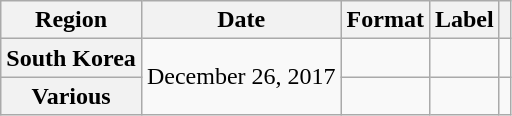<table class="wikitable plainrowheaders">
<tr>
<th>Region</th>
<th>Date</th>
<th>Format</th>
<th>Label</th>
<th></th>
</tr>
<tr>
<th scope="row">South Korea</th>
<td rowspan="2">December 26, 2017</td>
<td></td>
<td></td>
<td align="center"></td>
</tr>
<tr>
<th scope="row">Various </th>
<td></td>
<td></td>
<td align="center"></td>
</tr>
</table>
